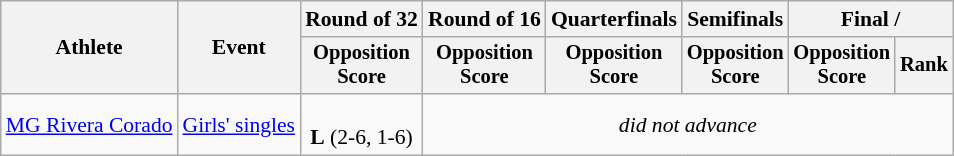<table class=wikitable style="font-size:90%">
<tr>
<th rowspan=2>Athlete</th>
<th rowspan=2>Event</th>
<th>Round of 32</th>
<th>Round of 16</th>
<th>Quarterfinals</th>
<th>Semifinals</th>
<th colspan=2>Final / </th>
</tr>
<tr style="font-size:95%">
<th>Opposition<br>Score</th>
<th>Opposition<br>Score</th>
<th>Opposition<br>Score</th>
<th>Opposition<br>Score</th>
<th>Opposition<br>Score</th>
<th>Rank</th>
</tr>
<tr align=center>
<td align=left><a href='#'>MG Rivera Corado</a></td>
<td align=left><a href='#'>Girls' singles</a></td>
<td><br> <strong>L</strong> (2-6, 1-6)</td>
<td colspan=5><em>did not advance</em></td>
</tr>
</table>
